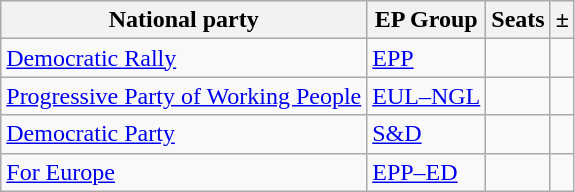<table class="wikitable">
<tr>
<th>National party</th>
<th>EP Group</th>
<th>Seats</th>
<th>±</th>
</tr>
<tr>
<td> <a href='#'>Democratic Rally</a></td>
<td> <a href='#'>EPP</a></td>
<td></td>
<td></td>
</tr>
<tr>
<td> <a href='#'>Progressive Party of Working People</a></td>
<td> <a href='#'>EUL–NGL</a></td>
<td></td>
<td></td>
</tr>
<tr>
<td> <a href='#'>Democratic Party</a></td>
<td> <a href='#'>S&D</a></td>
<td></td>
<td></td>
</tr>
<tr>
<td> <a href='#'>For Europe</a></td>
<td> <a href='#'>EPP–ED</a></td>
<td></td>
<td></td>
</tr>
</table>
